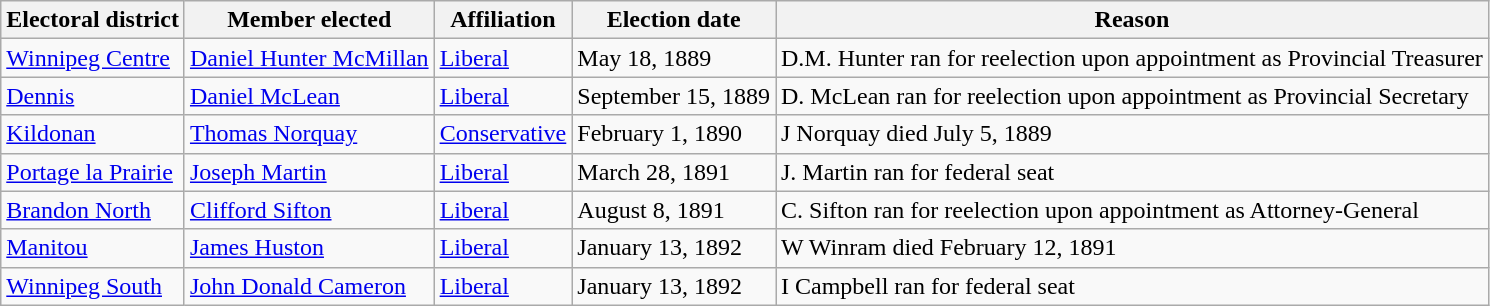<table class="wikitable sortable">
<tr>
<th>Electoral district</th>
<th>Member elected</th>
<th>Affiliation</th>
<th>Election date</th>
<th>Reason</th>
</tr>
<tr>
<td><a href='#'>Winnipeg Centre</a></td>
<td><a href='#'>Daniel Hunter McMillan</a></td>
<td><a href='#'>Liberal</a></td>
<td>May 18, 1889</td>
<td>D.M. Hunter ran for reelection upon appointment as Provincial Treasurer</td>
</tr>
<tr>
<td><a href='#'>Dennis</a></td>
<td><a href='#'>Daniel McLean</a></td>
<td><a href='#'>Liberal</a></td>
<td>September 15, 1889</td>
<td>D. McLean ran for reelection upon appointment as Provincial Secretary</td>
</tr>
<tr>
<td><a href='#'>Kildonan</a></td>
<td><a href='#'>Thomas Norquay</a></td>
<td><a href='#'>Conservative</a></td>
<td>February 1, 1890</td>
<td>J Norquay died July 5, 1889</td>
</tr>
<tr>
<td><a href='#'>Portage la Prairie</a></td>
<td><a href='#'>Joseph Martin</a></td>
<td><a href='#'>Liberal</a></td>
<td>March 28, 1891</td>
<td>J. Martin ran for federal seat</td>
</tr>
<tr>
<td><a href='#'>Brandon North</a></td>
<td><a href='#'>Clifford Sifton</a></td>
<td><a href='#'>Liberal</a></td>
<td>August 8, 1891</td>
<td>C. Sifton ran for reelection upon appointment as Attorney-General</td>
</tr>
<tr>
<td><a href='#'>Manitou</a></td>
<td><a href='#'>James Huston</a></td>
<td><a href='#'>Liberal</a></td>
<td>January 13, 1892</td>
<td>W Winram died February 12, 1891</td>
</tr>
<tr>
<td><a href='#'>Winnipeg South</a></td>
<td><a href='#'>John Donald Cameron</a></td>
<td><a href='#'>Liberal</a></td>
<td>January 13, 1892</td>
<td>I Campbell ran for federal seat</td>
</tr>
</table>
